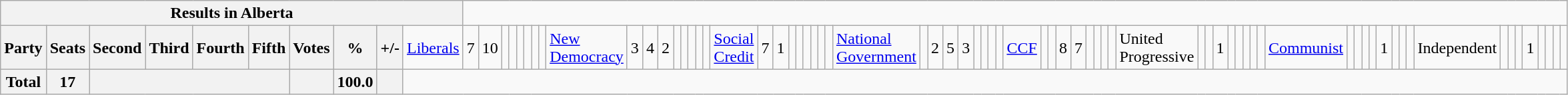<table class="wikitable">
<tr>
<th colspan=11>Results in Alberta</th>
</tr>
<tr>
<th colspan=2>Party</th>
<th>Seats</th>
<th>Second</th>
<th>Third</th>
<th>Fourth</th>
<th>Fifth</th>
<th>Votes</th>
<th>%</th>
<th>+/-<br></th>
<td><a href='#'>Liberals</a></td>
<td align="right">7</td>
<td align="right">10</td>
<td align="right"></td>
<td align="right"></td>
<td align="right"></td>
<td align="right"></td>
<td align="right"></td>
<td align="right"><br></td>
<td><a href='#'>New Democracy</a></td>
<td align="right">3</td>
<td align="right">4</td>
<td align="right">2</td>
<td align="right"></td>
<td align="right"></td>
<td align="right"></td>
<td align="right"></td>
<td align="right"><br></td>
<td><a href='#'>Social Credit</a></td>
<td align="right">7</td>
<td align="right">1</td>
<td align="right"></td>
<td align="right"></td>
<td align="right"></td>
<td align="right"></td>
<td align="right"></td>
<td align="right"><br></td>
<td><a href='#'>National Government</a></td>
<td align="right"></td>
<td align="right">2</td>
<td align="right">5</td>
<td align="right">3</td>
<td align="right"></td>
<td align="right"></td>
<td align="right"></td>
<td align="right"><br></td>
<td><a href='#'>CCF</a></td>
<td align="right"></td>
<td align="right"></td>
<td align="right">8</td>
<td align="right">7</td>
<td align="right"></td>
<td align="right"></td>
<td align="right"></td>
<td align="right"><br></td>
<td>United Progressive</td>
<td align="right"></td>
<td align="right"></td>
<td align="right">1</td>
<td align="right"></td>
<td align="right"></td>
<td align="right"></td>
<td align="right"></td>
<td align="right"><br></td>
<td><a href='#'>Communist</a></td>
<td align="right"></td>
<td align="right"></td>
<td align="right"></td>
<td align="right"></td>
<td align="right">1</td>
<td align="right"></td>
<td align="right"></td>
<td align="right"><br></td>
<td>Independent</td>
<td align="right"></td>
<td align="right"></td>
<td align="right"></td>
<td align="right">1</td>
<td align="right"></td>
<td align="right"></td>
<td align="right"></td>
<td align="right"></td>
</tr>
<tr>
<th colspan="2">Total</th>
<th>17</th>
<th colspan="4"></th>
<th></th>
<th>100.0</th>
<th></th>
</tr>
</table>
